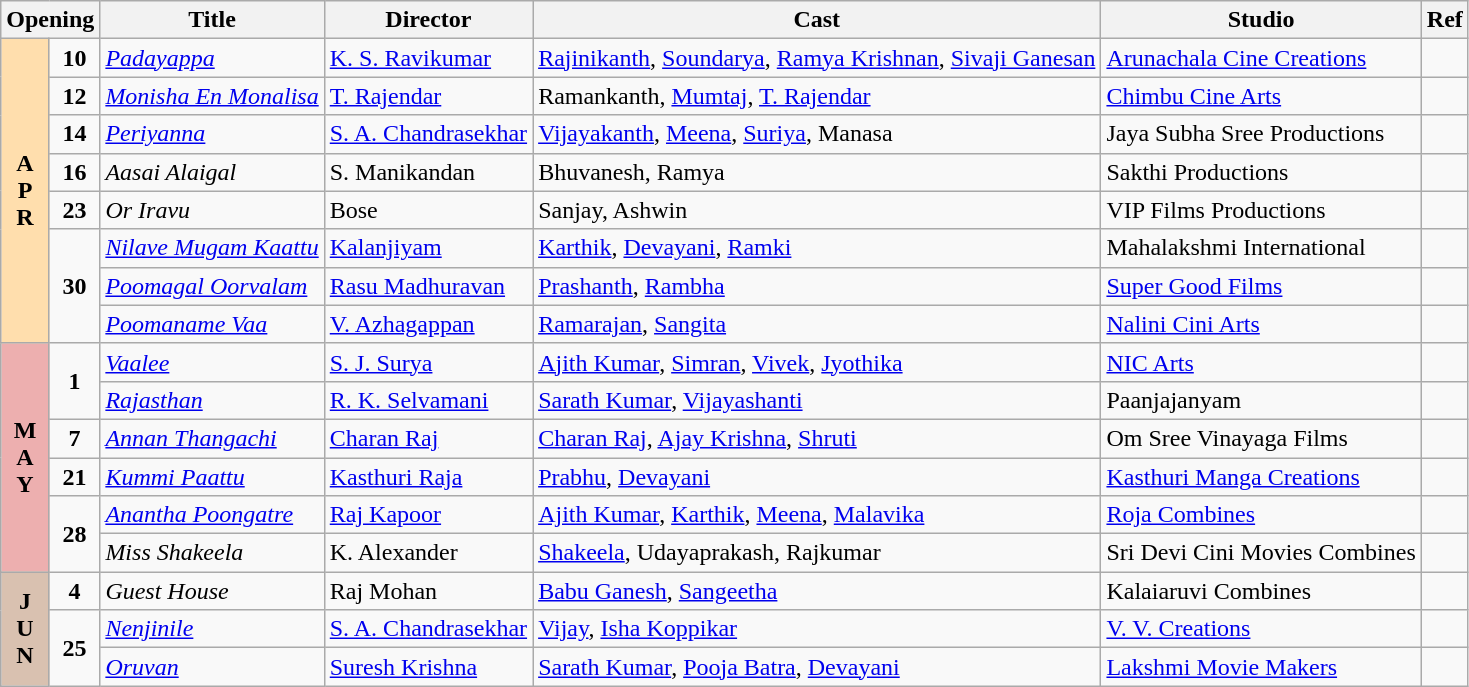<table class="wikitable">
<tr>
<th colspan="2">Opening</th>
<th>Title</th>
<th>Director</th>
<th>Cast</th>
<th>Studio</th>
<th>Ref</th>
</tr>
<tr --   April!="???">
<td rowspan="8" valign="center" align="center" style="background:#FFDEAD;"><strong>A<br>P<br>R</strong></td>
<td rowspan="1" align="center"><strong>10</strong></td>
<td><em><a href='#'>Padayappa</a></em></td>
<td><a href='#'>K. S. Ravikumar</a></td>
<td><a href='#'>Rajinikanth</a>, <a href='#'>Soundarya</a>, <a href='#'>Ramya Krishnan</a>, <a href='#'>Sivaji Ganesan</a></td>
<td><a href='#'>Arunachala Cine Creations</a></td>
<td></td>
</tr>
<tr -->
<td rowspan="1" align="center"><strong>12</strong></td>
<td><em><a href='#'>Monisha En Monalisa</a></em></td>
<td><a href='#'>T. Rajendar</a></td>
<td>Ramankanth, <a href='#'>Mumtaj</a>, <a href='#'>T. Rajendar</a></td>
<td><a href='#'>Chimbu Cine Arts</a></td>
<td></td>
</tr>
<tr -->
<td rowspan="1" align="center"><strong>14</strong></td>
<td><em><a href='#'>Periyanna</a></em></td>
<td><a href='#'>S. A. Chandrasekhar</a></td>
<td><a href='#'>Vijayakanth</a>, <a href='#'>Meena</a>, <a href='#'>Suriya</a>, Manasa</td>
<td>Jaya Subha Sree Productions</td>
<td></td>
</tr>
<tr -->
<td rowspan="1" align="center"><strong>16</strong></td>
<td><em>Aasai Alaigal</em></td>
<td>S. Manikandan</td>
<td>Bhuvanesh, Ramya</td>
<td>Sakthi Productions</td>
<td></td>
</tr>
<tr -->
<td rowspan="1" align="center"><strong>23</strong></td>
<td><em>Or Iravu</em></td>
<td>Bose</td>
<td>Sanjay, Ashwin</td>
<td>VIP Films Productions</td>
<td></td>
</tr>
<tr -->
<td rowspan="3" align="center"><strong>30</strong></td>
<td><em><a href='#'>Nilave Mugam Kaattu</a></em></td>
<td><a href='#'>Kalanjiyam</a></td>
<td><a href='#'>Karthik</a>, <a href='#'>Devayani</a>, <a href='#'>Ramki</a></td>
<td>Mahalakshmi International</td>
<td></td>
</tr>
<tr -->
<td><em><a href='#'>Poomagal Oorvalam</a></em></td>
<td><a href='#'>Rasu Madhuravan</a></td>
<td><a href='#'>Prashanth</a>, <a href='#'>Rambha</a></td>
<td><a href='#'>Super Good Films</a></td>
<td></td>
</tr>
<tr -->
<td><em><a href='#'>Poomaname Vaa</a></em></td>
<td><a href='#'>V. Azhagappan</a></td>
<td><a href='#'>Ramarajan</a>, <a href='#'>Sangita</a></td>
<td><a href='#'>Nalini Cini Arts</a></td>
<td></td>
</tr>
<tr --   May!="???">
<td rowspan="6" valign="center" align="center" style="background:#edafaf;"><strong>M<br>A<br>Y</strong></td>
<td rowspan="2" align="center"><strong>1</strong></td>
<td><em><a href='#'>Vaalee</a></em></td>
<td><a href='#'>S. J. Surya</a></td>
<td><a href='#'>Ajith Kumar</a>, <a href='#'>Simran</a>, <a href='#'>Vivek</a>, <a href='#'>Jyothika</a></td>
<td><a href='#'>NIC Arts</a></td>
<td></td>
</tr>
<tr -->
<td><em><a href='#'>Rajasthan</a></em></td>
<td><a href='#'>R. K. Selvamani</a></td>
<td><a href='#'>Sarath Kumar</a>, <a href='#'>Vijayashanti</a></td>
<td>Paanjajanyam</td>
<td></td>
</tr>
<tr>
<td rowspan="1" align="center"><strong>7</strong></td>
<td><em><a href='#'>Annan Thangachi</a></em></td>
<td><a href='#'>Charan Raj</a></td>
<td><a href='#'>Charan Raj</a>, <a href='#'>Ajay Krishna</a>, <a href='#'>Shruti</a></td>
<td>Om Sree Vinayaga Films</td>
<td></td>
</tr>
<tr -->
<td rowspan="1" align="center"><strong>21</strong></td>
<td><em><a href='#'>Kummi Paattu</a></em></td>
<td><a href='#'>Kasthuri Raja</a></td>
<td><a href='#'>Prabhu</a>, <a href='#'>Devayani</a></td>
<td><a href='#'>Kasthuri Manga Creations</a></td>
<td></td>
</tr>
<tr -->
<td rowspan="2" align="center"><strong>28</strong></td>
<td><em><a href='#'>Anantha Poongatre</a></em></td>
<td><a href='#'>Raj Kapoor</a></td>
<td><a href='#'>Ajith Kumar</a>, <a href='#'>Karthik</a>, <a href='#'>Meena</a>, <a href='#'>Malavika</a></td>
<td><a href='#'>Roja Combines</a></td>
<td></td>
</tr>
<tr>
<td><em>Miss Shakeela</em></td>
<td>K. Alexander</td>
<td><a href='#'>Shakeela</a>, Udayaprakash, Rajkumar</td>
<td>Sri Devi Cini Movies Combines</td>
<td></td>
</tr>
<tr --   June!="???">
<td rowspan="3" valign="center" align="center" style="background:#d9c1b0;"><strong>J<br>U<br>N</strong></td>
<td rowspan="1" align="center"><strong>4</strong></td>
<td><em>Guest House</em></td>
<td>Raj Mohan</td>
<td><a href='#'>Babu Ganesh</a>, <a href='#'>Sangeetha</a></td>
<td>Kalaiaruvi  Combines</td>
<td></td>
</tr>
<tr -->
<td rowspan="2" align="center"><strong>25</strong></td>
<td><em><a href='#'>Nenjinile</a></em></td>
<td><a href='#'>S. A. Chandrasekhar</a></td>
<td><a href='#'>Vijay</a>, <a href='#'>Isha Koppikar</a></td>
<td><a href='#'>V. V. Creations</a></td>
<td></td>
</tr>
<tr -->
<td><em><a href='#'>Oruvan</a></em></td>
<td><a href='#'>Suresh Krishna</a></td>
<td><a href='#'>Sarath Kumar</a>, <a href='#'>Pooja Batra</a>, <a href='#'>Devayani</a></td>
<td><a href='#'>Lakshmi Movie Makers</a></td>
<td></td>
</tr>
</table>
